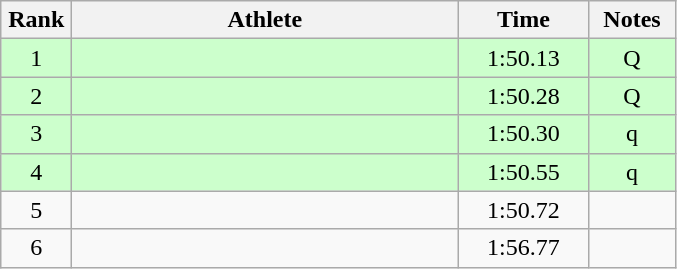<table class="wikitable" style="text-align:center">
<tr>
<th width=40>Rank</th>
<th width=250>Athlete</th>
<th width=80>Time</th>
<th width=50>Notes</th>
</tr>
<tr bgcolor=ccffcc>
<td>1</td>
<td align=left></td>
<td>1:50.13</td>
<td>Q</td>
</tr>
<tr bgcolor=ccffcc>
<td>2</td>
<td align=left></td>
<td>1:50.28</td>
<td>Q</td>
</tr>
<tr bgcolor=ccffcc>
<td>3</td>
<td align=left></td>
<td>1:50.30</td>
<td>q</td>
</tr>
<tr bgcolor=ccffcc>
<td>4</td>
<td align=left></td>
<td>1:50.55</td>
<td>q</td>
</tr>
<tr>
<td>5</td>
<td align=left></td>
<td>1:50.72</td>
<td></td>
</tr>
<tr>
<td>6</td>
<td align=left></td>
<td>1:56.77</td>
<td></td>
</tr>
</table>
